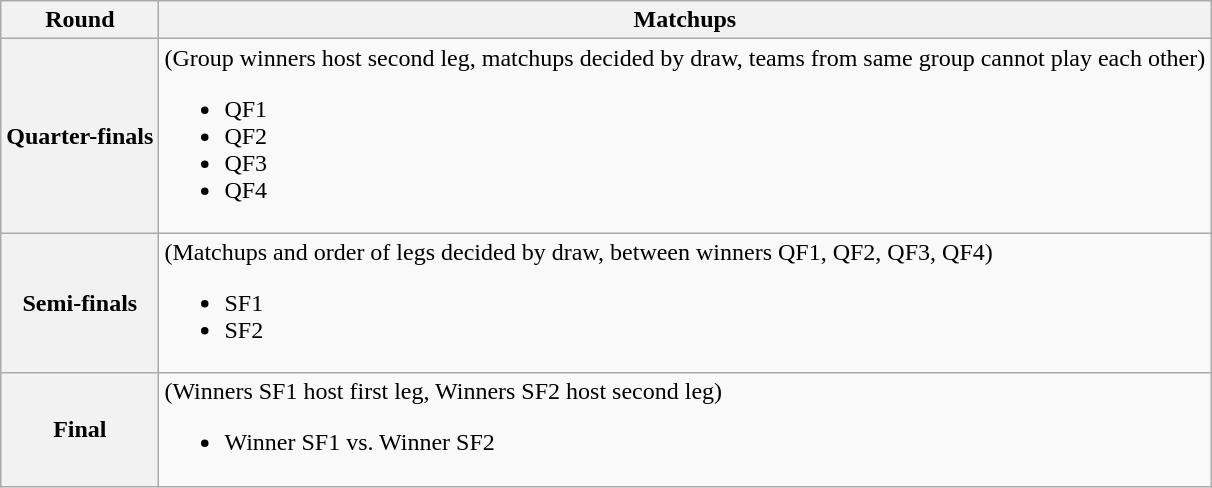<table class=wikitable>
<tr>
<th>Round</th>
<th>Matchups</th>
</tr>
<tr>
<th>Quarter-finals</th>
<td>(Group winners host second leg, matchups decided by draw, teams from same group cannot play each other)<br><ul><li>QF1</li><li>QF2</li><li>QF3</li><li>QF4</li></ul></td>
</tr>
<tr>
<th>Semi-finals</th>
<td>(Matchups and order of legs decided by draw, between winners QF1, QF2, QF3, QF4)<br><ul><li>SF1</li><li>SF2</li></ul></td>
</tr>
<tr>
<th>Final</th>
<td>(Winners SF1 host first leg, Winners SF2 host second leg)<br><ul><li>Winner SF1 vs. Winner SF2</li></ul></td>
</tr>
</table>
